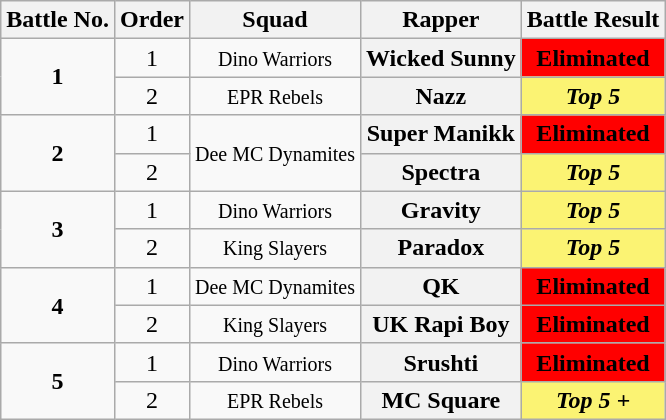<table class="wikitable sortable" style="text-align:center">
<tr>
<th>Battle No.</th>
<th>Order</th>
<th>Squad</th>
<th>Rapper</th>
<th>Battle Result</th>
</tr>
<tr>
<td rowspan="2"><strong>1</strong></td>
<td>1</td>
<td><small>Dino Warriors</small></td>
<th>Wicked Sunny</th>
<td bgcolor="red"><strong>Eliminated</strong></td>
</tr>
<tr>
<td>2</td>
<td><small>EPR Rebels</small></td>
<th>Nazz</th>
<td bgcolor="#fbf373"><strong><em>Top 5</em></strong></td>
</tr>
<tr>
<td rowspan="2"><strong>2</strong></td>
<td>1</td>
<td rowspan="2"><small>Dee MC Dynamites</small></td>
<th>Super Manikk</th>
<td bgcolor="red"><strong>Eliminated</strong></td>
</tr>
<tr>
<td>2</td>
<th>Spectra</th>
<td bgcolor="#fbf373"><strong><em>Top 5</em></strong></td>
</tr>
<tr>
<td rowspan="2"><strong>3</strong></td>
<td>1</td>
<td><small>Dino Warriors</small></td>
<th>Gravity</th>
<td bgcolor="#fbf373"><strong><em>Top 5</em></strong></td>
</tr>
<tr>
<td>2</td>
<td><small>King Slayers</small></td>
<th>Paradox</th>
<td bgcolor="#fbf373"><strong><em>Top 5</em></strong></td>
</tr>
<tr>
<td rowspan="2"><strong>4</strong></td>
<td>1</td>
<td><small>Dee MC Dynamites</small></td>
<th>QK</th>
<td bgcolor="red"><strong>Eliminated</strong></td>
</tr>
<tr>
<td>2</td>
<td><small>King Slayers</small></td>
<th>UK Rapi Boy</th>
<td bgcolor="red"><strong>Eliminated</strong></td>
</tr>
<tr>
<td rowspan="2"><strong>5</strong></td>
<td>1</td>
<td><small>Dino Warriors</small></td>
<th>Srushti</th>
<td bgcolor="red"><strong>Eliminated</strong></td>
</tr>
<tr>
<td>2</td>
<td><small>EPR Rebels</small></td>
<th>MC Square</th>
<td bgcolor="#fbf373"><strong><em>Top 5 + </em></strong></td>
</tr>
</table>
